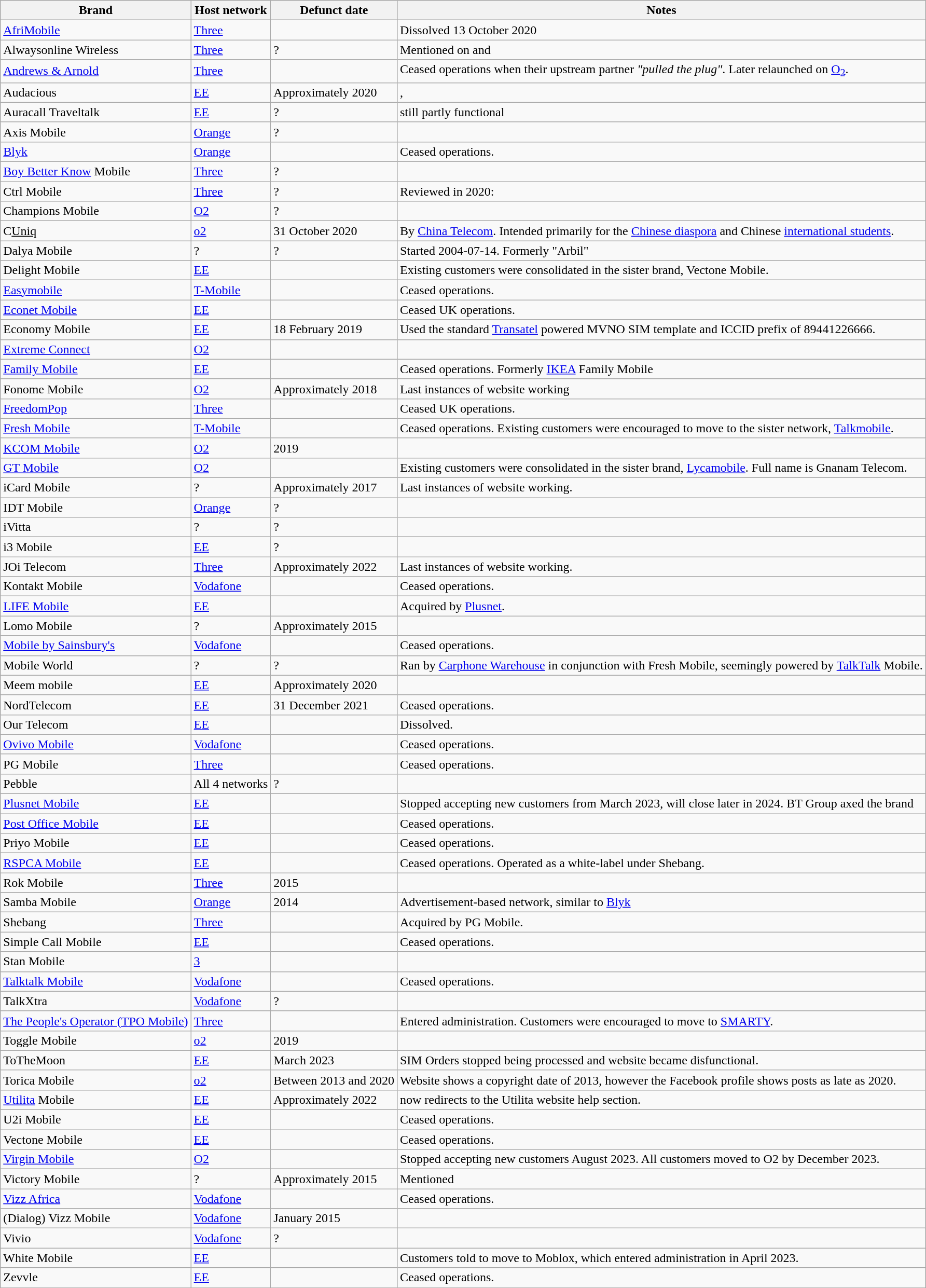<table class="wikitable sortable">
<tr>
<th>Brand</th>
<th>Host network</th>
<th>Defunct date</th>
<th>Notes</th>
</tr>
<tr>
<td><a href='#'>AfriMobile</a></td>
<td><a href='#'>Three</a></td>
<td></td>
<td>Dissolved 13 October 2020</td>
</tr>
<tr>
<td>Alwaysonline Wireless</td>
<td><a href='#'>Three</a></td>
<td>?</td>
<td>Mentioned on  and </td>
</tr>
<tr>
<td><a href='#'>Andrews & Arnold</a></td>
<td><a href='#'>Three</a></td>
<td></td>
<td>Ceased operations when their upstream partner <em>"pulled the plug"</em>. Later relaunched on <a href='#'>O<sub>2</sub></a>.</td>
</tr>
<tr>
<td>Audacious</td>
<td><a href='#'>EE</a></td>
<td>Approximately 2020</td>
<td> , </td>
</tr>
<tr>
<td>Auracall Traveltalk</td>
<td><a href='#'>EE</a></td>
<td>?</td>
<td> still partly functional</td>
</tr>
<tr>
<td>Axis Mobile</td>
<td><a href='#'>Orange</a></td>
<td>?</td>
<td></td>
</tr>
<tr>
<td><a href='#'>Blyk</a></td>
<td><a href='#'>Orange</a></td>
<td></td>
<td>Ceased operations.</td>
</tr>
<tr>
<td><a href='#'>Boy Better Know</a> Mobile</td>
<td><a href='#'>Three</a></td>
<td>?</td>
<td></td>
</tr>
<tr>
<td>Ctrl Mobile</td>
<td><a href='#'>Three</a></td>
<td>?</td>
<td>Reviewed in 2020:</td>
</tr>
<tr>
<td>Champions Mobile</td>
<td><a href='#'>O2</a></td>
<td>?</td>
<td></td>
</tr>
<tr>
<td>C<u>Uniq</u></td>
<td><a href='#'>o2</a></td>
<td>31 October 2020</td>
<td>By <a href='#'>China Telecom</a>. Intended primarily for the <a href='#'>Chinese diaspora</a> and Chinese <a href='#'>international students</a>.</td>
</tr>
<tr>
<td>Dalya Mobile</td>
<td>?</td>
<td>?</td>
<td>Started 2004-07-14. Formerly "Arbil"</td>
</tr>
<tr>
<td>Delight Mobile</td>
<td><a href='#'>EE</a></td>
<td></td>
<td>Existing customers were consolidated in the sister brand, Vectone Mobile.</td>
</tr>
<tr>
<td><a href='#'>Easymobile</a></td>
<td><a href='#'>T-Mobile</a></td>
<td></td>
<td>Ceased operations.</td>
</tr>
<tr>
<td><a href='#'>Econet Mobile</a></td>
<td><a href='#'>EE</a></td>
<td></td>
<td>Ceased UK operations.</td>
</tr>
<tr>
<td>Economy Mobile</td>
<td><a href='#'>EE</a></td>
<td>18 February 2019</td>
<td>Used the standard <a href='#'>Transatel</a> powered MVNO SIM template and ICCID prefix of 89441226666.</td>
</tr>
<tr>
<td><a href='#'>Extreme Connect</a></td>
<td><a href='#'>O2</a></td>
<td></td>
<td></td>
</tr>
<tr>
<td><a href='#'>Family Mobile</a></td>
<td><a href='#'>EE</a></td>
<td></td>
<td>Ceased operations. Formerly <a href='#'>IKEA</a> Family Mobile</td>
</tr>
<tr>
<td>Fonome Mobile</td>
<td><a href='#'>O2</a></td>
<td>Approximately 2018</td>
<td>Last instances of website working</td>
</tr>
<tr>
<td><a href='#'>FreedomPop</a></td>
<td><a href='#'>Three</a></td>
<td></td>
<td>Ceased UK operations.</td>
</tr>
<tr>
<td><a href='#'>Fresh Mobile</a></td>
<td><a href='#'>T-Mobile</a></td>
<td></td>
<td>Ceased operations. Existing customers were encouraged to move to the sister network, <a href='#'>Talkmobile</a>.</td>
</tr>
<tr>
<td><a href='#'>KCOM Mobile</a></td>
<td><a href='#'>O2</a></td>
<td>2019</td>
<td></td>
</tr>
<tr>
<td><a href='#'>GT Mobile</a></td>
<td><a href='#'>O2</a></td>
<td></td>
<td>Existing customers were consolidated in the sister brand, <a href='#'>Lycamobile</a>. Full name is Gnanam Telecom.</td>
</tr>
<tr>
<td>iCard Mobile</td>
<td>?</td>
<td>Approximately 2017</td>
<td>Last instances of website working.</td>
</tr>
<tr>
<td>IDT Mobile</td>
<td><a href='#'>Orange</a></td>
<td>?</td>
<td></td>
</tr>
<tr>
<td>iVitta</td>
<td>?</td>
<td>?</td>
<td></td>
</tr>
<tr>
<td>i3 Mobile</td>
<td><a href='#'>EE</a></td>
<td>?</td>
<td></td>
</tr>
<tr>
<td>JOi Telecom</td>
<td><a href='#'>Three</a></td>
<td>Approximately 2022</td>
<td>Last instances of website working.</td>
</tr>
<tr>
<td>Kontakt Mobile</td>
<td><a href='#'>Vodafone</a></td>
<td></td>
<td>Ceased operations.</td>
</tr>
<tr>
<td><a href='#'>LIFE Mobile</a></td>
<td><a href='#'>EE</a></td>
<td></td>
<td>Acquired by <a href='#'>Plusnet</a>.</td>
</tr>
<tr>
<td>Lomo Mobile</td>
<td>?</td>
<td>Approximately 2015</td>
<td></td>
</tr>
<tr>
<td><a href='#'>Mobile by Sainsbury's</a></td>
<td><a href='#'>Vodafone</a></td>
<td></td>
<td>Ceased operations.</td>
</tr>
<tr>
<td>Mobile World</td>
<td>?</td>
<td>?</td>
<td>Ran by <a href='#'>Carphone Warehouse</a> in conjunction with Fresh Mobile, seemingly powered by <a href='#'>TalkTalk</a> Mobile.</td>
</tr>
<tr>
<td>Meem mobile</td>
<td><a href='#'>EE</a></td>
<td>Approximately 2020</td>
<td></td>
</tr>
<tr>
<td>NordTelecom</td>
<td><a href='#'>EE</a></td>
<td>31 December 2021</td>
<td>Ceased operations.</td>
</tr>
<tr>
<td>Our Telecom</td>
<td><a href='#'>EE</a></td>
<td></td>
<td>Dissolved.</td>
</tr>
<tr>
<td><a href='#'>Ovivo Mobile</a></td>
<td><a href='#'>Vodafone</a></td>
<td></td>
<td>Ceased operations.</td>
</tr>
<tr>
<td>PG Mobile</td>
<td><a href='#'>Three</a></td>
<td></td>
<td>Ceased operations.</td>
</tr>
<tr>
<td>Pebble</td>
<td>All 4 networks</td>
<td>?</td>
<td></td>
</tr>
<tr>
<td><a href='#'>Plusnet Mobile</a></td>
<td><a href='#'>EE</a></td>
<td></td>
<td>Stopped accepting new customers from March 2023, will close later in 2024. BT Group axed the brand</td>
</tr>
<tr>
<td><a href='#'>Post Office Mobile</a></td>
<td><a href='#'>EE</a></td>
<td></td>
<td>Ceased operations.</td>
</tr>
<tr>
<td>Priyo Mobile</td>
<td><a href='#'>EE</a></td>
<td></td>
<td>Ceased operations.</td>
</tr>
<tr>
<td><a href='#'>RSPCA Mobile</a></td>
<td><a href='#'>EE</a></td>
<td></td>
<td>Ceased operations. Operated as a white-label under Shebang.</td>
</tr>
<tr>
<td>Rok Mobile</td>
<td><a href='#'>Three</a></td>
<td>2015</td>
<td></td>
</tr>
<tr>
<td>Samba Mobile</td>
<td><a href='#'>Orange</a></td>
<td>2014</td>
<td>Advertisement-based network, similar to <a href='#'>Blyk</a></td>
</tr>
<tr>
<td>Shebang</td>
<td><a href='#'>Three</a></td>
<td></td>
<td>Acquired by PG Mobile.</td>
</tr>
<tr>
<td>Simple Call Mobile</td>
<td><a href='#'>EE</a></td>
<td></td>
<td>Ceased operations.</td>
</tr>
<tr>
<td>Stan Mobile</td>
<td><a href='#'>3</a></td>
<td></td>
<td></td>
</tr>
<tr>
<td><a href='#'>Talktalk Mobile</a></td>
<td><a href='#'>Vodafone</a></td>
<td></td>
<td>Ceased operations.</td>
</tr>
<tr>
<td>TalkXtra</td>
<td><a href='#'>Vodafone</a></td>
<td>?</td>
<td></td>
</tr>
<tr>
<td><a href='#'>The People's Operator (TPO Mobile)</a></td>
<td><a href='#'>Three</a></td>
<td></td>
<td>Entered administration. Customers were encouraged to move to <a href='#'>SMARTY</a>.</td>
</tr>
<tr>
<td>Toggle Mobile</td>
<td><a href='#'>o2</a><br></td>
<td>2019</td>
<td></td>
</tr>
<tr>
<td>ToTheMoon</td>
<td><a href='#'>EE</a></td>
<td>March 2023<br></td>
<td>SIM Orders stopped being processed and website became disfunctional.</td>
</tr>
<tr>
<td>Torica Mobile</td>
<td><a href='#'>o2</a></td>
<td>Between 2013  and 2020</td>
<td>Website shows a copyright date of 2013, however the Facebook profile shows posts as late as 2020.</td>
</tr>
<tr>
<td><a href='#'>Utilita</a> Mobile</td>
<td><a href='#'>EE</a></td>
<td>Approximately 2022</td>
<td> now redirects to the Utilita website help section.</td>
</tr>
<tr>
<td>U2i Mobile</td>
<td><a href='#'>EE</a></td>
<td></td>
<td>Ceased operations.</td>
</tr>
<tr>
<td>Vectone Mobile</td>
<td><a href='#'>EE</a></td>
<td></td>
<td>Ceased operations.</td>
</tr>
<tr>
<td><a href='#'>Virgin Mobile</a></td>
<td><a href='#'>O2</a></td>
<td></td>
<td>Stopped accepting new customers August 2023. All customers moved to O2 by December 2023.</td>
</tr>
<tr>
<td>Victory Mobile</td>
<td>?</td>
<td>Approximately 2015</td>
<td>Mentioned </td>
</tr>
<tr>
<td><a href='#'>Vizz Africa</a></td>
<td><a href='#'>Vodafone</a></td>
<td></td>
<td>Ceased operations.</td>
</tr>
<tr>
<td>(Dialog) Vizz Mobile</td>
<td><a href='#'>Vodafone</a></td>
<td>January 2015</td>
</tr>
<tr>
<td>Vivio</td>
<td><a href='#'>Vodafone</a></td>
<td>?</td>
<td></td>
</tr>
<tr>
<td>White Mobile</td>
<td><a href='#'>EE</a></td>
<td></td>
<td>Customers told to move to Moblox, which entered administration in April 2023.</td>
</tr>
<tr>
<td>Zevvle</td>
<td><a href='#'>EE</a></td>
<td></td>
<td>Ceased operations.</td>
</tr>
</table>
